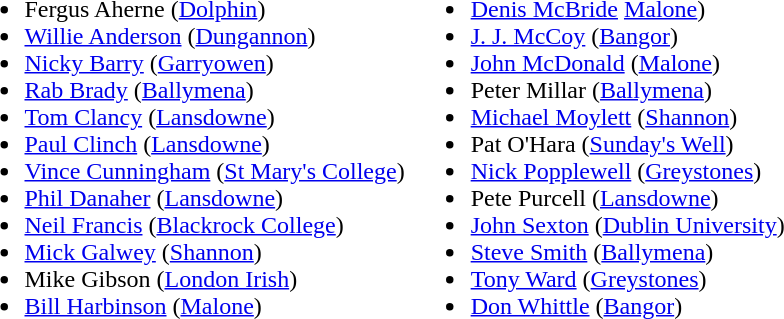<table>
<tr style="vertical-align:top">
<td><br><ul><li>Fergus Aherne (<a href='#'>Dolphin</a>)</li><li><a href='#'>Willie Anderson</a> (<a href='#'>Dungannon</a>)</li><li><a href='#'>Nicky Barry</a> (<a href='#'>Garryowen</a>)</li><li><a href='#'>Rab Brady</a> (<a href='#'>Ballymena</a>)</li><li><a href='#'>Tom Clancy</a> (<a href='#'>Lansdowne</a>)</li><li><a href='#'>Paul Clinch</a> (<a href='#'>Lansdowne</a>)</li><li><a href='#'>Vince Cunningham</a> (<a href='#'>St Mary's College</a>)</li><li><a href='#'>Phil Danaher</a> (<a href='#'>Lansdowne</a>)</li><li><a href='#'>Neil Francis</a> (<a href='#'>Blackrock College</a>)</li><li><a href='#'>Mick Galwey</a> (<a href='#'>Shannon</a>)</li><li>Mike Gibson (<a href='#'>London Irish</a>)</li><li><a href='#'>Bill Harbinson</a> (<a href='#'>Malone</a>)</li></ul></td>
<td><br><ul><li><a href='#'>Denis McBride</a> <a href='#'>Malone</a>)</li><li><a href='#'>J. J. McCoy</a> (<a href='#'>Bangor</a>)</li><li><a href='#'>John McDonald</a> (<a href='#'>Malone</a>)</li><li>Peter Millar (<a href='#'>Ballymena</a>)</li><li><a href='#'>Michael Moylett</a> (<a href='#'>Shannon</a>)</li><li>Pat O'Hara (<a href='#'>Sunday's Well</a>)</li><li><a href='#'>Nick Popplewell</a> (<a href='#'>Greystones</a>)</li><li>Pete Purcell (<a href='#'>Lansdowne</a>)</li><li><a href='#'>John Sexton</a> (<a href='#'>Dublin University</a>)</li><li><a href='#'>Steve Smith</a> (<a href='#'>Ballymena</a>)</li><li><a href='#'>Tony Ward</a> (<a href='#'>Greystones</a>)</li><li><a href='#'>Don Whittle</a> (<a href='#'>Bangor</a>)</li></ul></td>
</tr>
</table>
